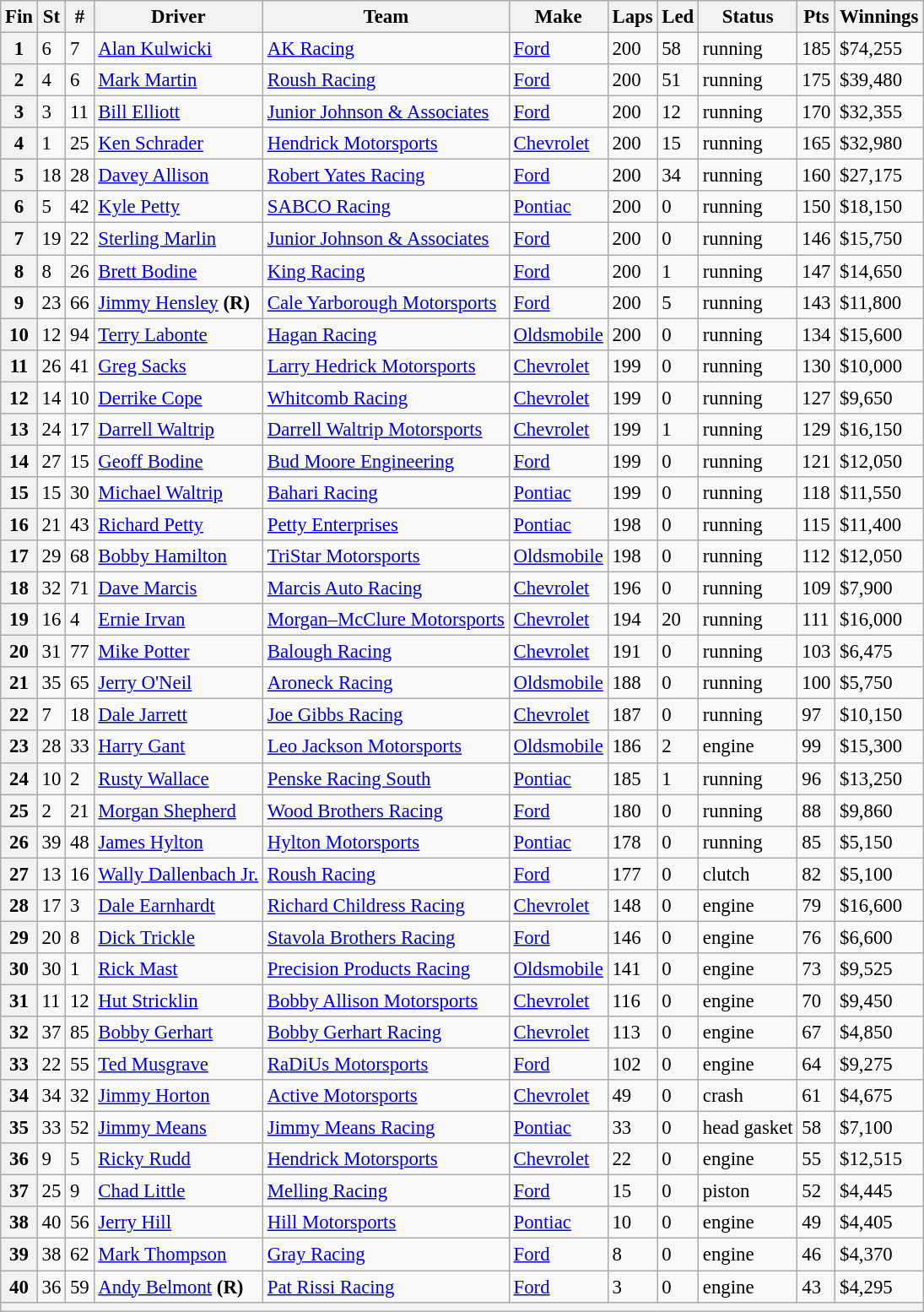<table class="wikitable" style="font-size:95%">
<tr>
<th>Fin</th>
<th>St</th>
<th>#</th>
<th>Driver</th>
<th>Team</th>
<th>Make</th>
<th>Laps</th>
<th>Led</th>
<th>Status</th>
<th>Pts</th>
<th>Winnings</th>
</tr>
<tr>
<th>1</th>
<td>6</td>
<td>7</td>
<td><a href='#'>Alan Kulwicki</a></td>
<td><a href='#'>AK Racing</a></td>
<td><a href='#'>Ford</a></td>
<td>200</td>
<td>58</td>
<td>running</td>
<td>185</td>
<td>$74,255</td>
</tr>
<tr>
<th>2</th>
<td>4</td>
<td>6</td>
<td><a href='#'>Mark Martin</a></td>
<td><a href='#'>Roush Racing</a></td>
<td><a href='#'>Ford</a></td>
<td>200</td>
<td>51</td>
<td>running</td>
<td>175</td>
<td>$39,480</td>
</tr>
<tr>
<th>3</th>
<td>3</td>
<td>11</td>
<td><a href='#'>Bill Elliott</a></td>
<td><a href='#'>Junior Johnson & Associates</a></td>
<td><a href='#'>Ford</a></td>
<td>200</td>
<td>12</td>
<td>running</td>
<td>170</td>
<td>$32,355</td>
</tr>
<tr>
<th>4</th>
<td>1</td>
<td>25</td>
<td><a href='#'>Ken Schrader</a></td>
<td><a href='#'>Hendrick Motorsports</a></td>
<td><a href='#'>Chevrolet</a></td>
<td>200</td>
<td>15</td>
<td>running</td>
<td>165</td>
<td>$32,980</td>
</tr>
<tr>
<th>5</th>
<td>18</td>
<td>28</td>
<td><a href='#'>Davey Allison</a></td>
<td><a href='#'>Robert Yates Racing</a></td>
<td><a href='#'>Ford</a></td>
<td>200</td>
<td>34</td>
<td>running</td>
<td>160</td>
<td>$27,175</td>
</tr>
<tr>
<th>6</th>
<td>5</td>
<td>42</td>
<td><a href='#'>Kyle Petty</a></td>
<td><a href='#'>SABCO Racing</a></td>
<td><a href='#'>Pontiac</a></td>
<td>200</td>
<td>0</td>
<td>running</td>
<td>150</td>
<td>$18,150</td>
</tr>
<tr>
<th>7</th>
<td>19</td>
<td>22</td>
<td><a href='#'>Sterling Marlin</a></td>
<td><a href='#'>Junior Johnson & Associates</a></td>
<td><a href='#'>Ford</a></td>
<td>200</td>
<td>0</td>
<td>running</td>
<td>146</td>
<td>$15,750</td>
</tr>
<tr>
<th>8</th>
<td>8</td>
<td>26</td>
<td><a href='#'>Brett Bodine</a></td>
<td><a href='#'>King Racing</a></td>
<td><a href='#'>Ford</a></td>
<td>200</td>
<td>1</td>
<td>running</td>
<td>147</td>
<td>$14,650</td>
</tr>
<tr>
<th>9</th>
<td>23</td>
<td>66</td>
<td><a href='#'>Jimmy Hensley</a> <strong>(R)</strong></td>
<td><a href='#'>Cale Yarborough Motorsports</a></td>
<td><a href='#'>Ford</a></td>
<td>200</td>
<td>5</td>
<td>running</td>
<td>143</td>
<td>$11,800</td>
</tr>
<tr>
<th>10</th>
<td>12</td>
<td>94</td>
<td><a href='#'>Terry Labonte</a></td>
<td><a href='#'>Hagan Racing</a></td>
<td><a href='#'>Oldsmobile</a></td>
<td>200</td>
<td>0</td>
<td>running</td>
<td>134</td>
<td>$15,600</td>
</tr>
<tr>
<th>11</th>
<td>26</td>
<td>41</td>
<td><a href='#'>Greg Sacks</a></td>
<td><a href='#'>Larry Hedrick Motorsports</a></td>
<td><a href='#'>Chevrolet</a></td>
<td>199</td>
<td>0</td>
<td>running</td>
<td>130</td>
<td>$10,000</td>
</tr>
<tr>
<th>12</th>
<td>14</td>
<td>10</td>
<td><a href='#'>Derrike Cope</a></td>
<td><a href='#'>Whitcomb Racing</a></td>
<td><a href='#'>Chevrolet</a></td>
<td>199</td>
<td>0</td>
<td>running</td>
<td>127</td>
<td>$9,650</td>
</tr>
<tr>
<th>13</th>
<td>24</td>
<td>17</td>
<td><a href='#'>Darrell Waltrip</a></td>
<td><a href='#'>Darrell Waltrip Motorsports</a></td>
<td><a href='#'>Chevrolet</a></td>
<td>199</td>
<td>1</td>
<td>running</td>
<td>129</td>
<td>$16,150</td>
</tr>
<tr>
<th>14</th>
<td>27</td>
<td>15</td>
<td><a href='#'>Geoff Bodine</a></td>
<td><a href='#'>Bud Moore Engineering</a></td>
<td><a href='#'>Ford</a></td>
<td>199</td>
<td>0</td>
<td>running</td>
<td>121</td>
<td>$12,050</td>
</tr>
<tr>
<th>15</th>
<td>15</td>
<td>30</td>
<td><a href='#'>Michael Waltrip</a></td>
<td><a href='#'>Bahari Racing</a></td>
<td><a href='#'>Pontiac</a></td>
<td>199</td>
<td>0</td>
<td>running</td>
<td>118</td>
<td>$11,550</td>
</tr>
<tr>
<th>16</th>
<td>21</td>
<td>43</td>
<td><a href='#'>Richard Petty</a></td>
<td><a href='#'>Petty Enterprises</a></td>
<td><a href='#'>Pontiac</a></td>
<td>198</td>
<td>0</td>
<td>running</td>
<td>115</td>
<td>$11,400</td>
</tr>
<tr>
<th>17</th>
<td>29</td>
<td>68</td>
<td><a href='#'>Bobby Hamilton</a></td>
<td><a href='#'>TriStar Motorsports</a></td>
<td><a href='#'>Oldsmobile</a></td>
<td>198</td>
<td>0</td>
<td>running</td>
<td>112</td>
<td>$12,050</td>
</tr>
<tr>
<th>18</th>
<td>32</td>
<td>71</td>
<td><a href='#'>Dave Marcis</a></td>
<td><a href='#'>Marcis Auto Racing</a></td>
<td><a href='#'>Chevrolet</a></td>
<td>196</td>
<td>0</td>
<td>running</td>
<td>109</td>
<td>$7,900</td>
</tr>
<tr>
<th>19</th>
<td>16</td>
<td>4</td>
<td><a href='#'>Ernie Irvan</a></td>
<td><a href='#'>Morgan–McClure Motorsports</a></td>
<td><a href='#'>Chevrolet</a></td>
<td>194</td>
<td>20</td>
<td>running</td>
<td>111</td>
<td>$16,000</td>
</tr>
<tr>
<th>20</th>
<td>31</td>
<td>77</td>
<td><a href='#'>Mike Potter</a></td>
<td><a href='#'>Balough Racing</a></td>
<td><a href='#'>Chevrolet</a></td>
<td>191</td>
<td>0</td>
<td>running</td>
<td>103</td>
<td>$6,475</td>
</tr>
<tr>
<th>21</th>
<td>35</td>
<td>65</td>
<td><a href='#'>Jerry O'Neil</a></td>
<td><a href='#'>Aroneck Racing</a></td>
<td><a href='#'>Oldsmobile</a></td>
<td>188</td>
<td>0</td>
<td>running</td>
<td>100</td>
<td>$5,750</td>
</tr>
<tr>
<th>22</th>
<td>7</td>
<td>18</td>
<td><a href='#'>Dale Jarrett</a></td>
<td><a href='#'>Joe Gibbs Racing</a></td>
<td><a href='#'>Chevrolet</a></td>
<td>187</td>
<td>0</td>
<td>running</td>
<td>97</td>
<td>$10,150</td>
</tr>
<tr>
<th>23</th>
<td>28</td>
<td>33</td>
<td><a href='#'>Harry Gant</a></td>
<td><a href='#'>Leo Jackson Motorsports</a></td>
<td><a href='#'>Oldsmobile</a></td>
<td>186</td>
<td>2</td>
<td>engine</td>
<td>99</td>
<td>$15,300</td>
</tr>
<tr>
<th>24</th>
<td>10</td>
<td>2</td>
<td><a href='#'>Rusty Wallace</a></td>
<td><a href='#'>Penske Racing South</a></td>
<td><a href='#'>Pontiac</a></td>
<td>185</td>
<td>1</td>
<td>running</td>
<td>96</td>
<td>$13,250</td>
</tr>
<tr>
<th>25</th>
<td>2</td>
<td>21</td>
<td><a href='#'>Morgan Shepherd</a></td>
<td><a href='#'>Wood Brothers Racing</a></td>
<td><a href='#'>Ford</a></td>
<td>180</td>
<td>0</td>
<td>running</td>
<td>88</td>
<td>$9,860</td>
</tr>
<tr>
<th>26</th>
<td>39</td>
<td>48</td>
<td><a href='#'>James Hylton</a></td>
<td><a href='#'>Hylton Motorsports</a></td>
<td><a href='#'>Pontiac</a></td>
<td>178</td>
<td>0</td>
<td>running</td>
<td>85</td>
<td>$5,150</td>
</tr>
<tr>
<th>27</th>
<td>13</td>
<td>16</td>
<td><a href='#'>Wally Dallenbach Jr.</a></td>
<td><a href='#'>Roush Racing</a></td>
<td><a href='#'>Ford</a></td>
<td>177</td>
<td>0</td>
<td>clutch</td>
<td>82</td>
<td>$5,100</td>
</tr>
<tr>
<th>28</th>
<td>17</td>
<td>3</td>
<td><a href='#'>Dale Earnhardt</a></td>
<td><a href='#'>Richard Childress Racing</a></td>
<td><a href='#'>Chevrolet</a></td>
<td>148</td>
<td>0</td>
<td>engine</td>
<td>79</td>
<td>$16,600</td>
</tr>
<tr>
<th>29</th>
<td>20</td>
<td>8</td>
<td><a href='#'>Dick Trickle</a></td>
<td><a href='#'>Stavola Brothers Racing</a></td>
<td><a href='#'>Ford</a></td>
<td>146</td>
<td>0</td>
<td>engine</td>
<td>76</td>
<td>$6,600</td>
</tr>
<tr>
<th>30</th>
<td>30</td>
<td>1</td>
<td><a href='#'>Rick Mast</a></td>
<td><a href='#'>Precision Products Racing</a></td>
<td><a href='#'>Oldsmobile</a></td>
<td>141</td>
<td>0</td>
<td>engine</td>
<td>73</td>
<td>$9,525</td>
</tr>
<tr>
<th>31</th>
<td>11</td>
<td>12</td>
<td><a href='#'>Hut Stricklin</a></td>
<td><a href='#'>Bobby Allison Motorsports</a></td>
<td><a href='#'>Chevrolet</a></td>
<td>116</td>
<td>0</td>
<td>engine</td>
<td>70</td>
<td>$9,450</td>
</tr>
<tr>
<th>32</th>
<td>37</td>
<td>85</td>
<td><a href='#'>Bobby Gerhart</a></td>
<td><a href='#'>Bobby Gerhart Racing</a></td>
<td><a href='#'>Chevrolet</a></td>
<td>113</td>
<td>0</td>
<td>engine</td>
<td>67</td>
<td>$4,850</td>
</tr>
<tr>
<th>33</th>
<td>22</td>
<td>55</td>
<td><a href='#'>Ted Musgrave</a></td>
<td><a href='#'>RaDiUs Motorsports</a></td>
<td><a href='#'>Ford</a></td>
<td>102</td>
<td>0</td>
<td>engine</td>
<td>64</td>
<td>$9,275</td>
</tr>
<tr>
<th>34</th>
<td>34</td>
<td>32</td>
<td><a href='#'>Jimmy Horton</a></td>
<td><a href='#'>Active Motorsports</a></td>
<td><a href='#'>Chevrolet</a></td>
<td>49</td>
<td>0</td>
<td>crash</td>
<td>61</td>
<td>$4,675</td>
</tr>
<tr>
<th>35</th>
<td>33</td>
<td>52</td>
<td><a href='#'>Jimmy Means</a></td>
<td><a href='#'>Jimmy Means Racing</a></td>
<td><a href='#'>Pontiac</a></td>
<td>33</td>
<td>0</td>
<td>head gasket</td>
<td>58</td>
<td>$7,100</td>
</tr>
<tr>
<th>36</th>
<td>9</td>
<td>5</td>
<td><a href='#'>Ricky Rudd</a></td>
<td><a href='#'>Hendrick Motorsports</a></td>
<td><a href='#'>Chevrolet</a></td>
<td>22</td>
<td>0</td>
<td>engine</td>
<td>55</td>
<td>$12,515</td>
</tr>
<tr>
<th>37</th>
<td>25</td>
<td>9</td>
<td><a href='#'>Chad Little</a></td>
<td><a href='#'>Melling Racing</a></td>
<td><a href='#'>Ford</a></td>
<td>15</td>
<td>0</td>
<td>piston</td>
<td>52</td>
<td>$4,445</td>
</tr>
<tr>
<th>38</th>
<td>40</td>
<td>56</td>
<td><a href='#'>Jerry Hill</a></td>
<td><a href='#'>Hill Motorsports</a></td>
<td><a href='#'>Pontiac</a></td>
<td>10</td>
<td>0</td>
<td>engine</td>
<td>49</td>
<td>$4,405</td>
</tr>
<tr>
<th>39</th>
<td>38</td>
<td>62</td>
<td><a href='#'>Mark Thompson</a></td>
<td><a href='#'>Gray Racing</a></td>
<td><a href='#'>Ford</a></td>
<td>8</td>
<td>0</td>
<td>engine</td>
<td>46</td>
<td>$4,370</td>
</tr>
<tr>
<th>40</th>
<td>36</td>
<td>59</td>
<td><a href='#'>Andy Belmont</a> <strong>(R)</strong></td>
<td><a href='#'>Pat Rissi Racing</a></td>
<td><a href='#'>Ford</a></td>
<td>3</td>
<td>0</td>
<td>engine</td>
<td>43</td>
<td>$4,295</td>
</tr>
<tr>
<th colspan="11"></th>
</tr>
</table>
